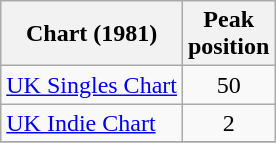<table class="wikitable sortable">
<tr>
<th scope="col">Chart (1981)</th>
<th scope="col">Peak<br>position</th>
</tr>
<tr>
<td><a href='#'>UK Singles Chart</a></td>
<td style="text-align:center;">50</td>
</tr>
<tr>
<td><a href='#'>UK Indie Chart</a></td>
<td style="text-align:center;">2</td>
</tr>
<tr>
</tr>
</table>
